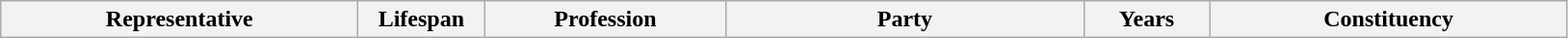<table class="wikitable">
<tr>
<th style="width:15em">Representative</th>
<th style="width:5em">Lifespan</th>
<th style="width:10em">Profession</th>
<th style="width:15em">Party</th>
<th style="width:5em">Years</th>
<th style="width:15em">Constituency</th>
</tr>
</table>
